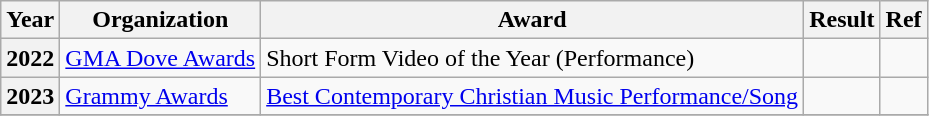<table class="wikitable plainrowheaders">
<tr>
<th>Year</th>
<th>Organization</th>
<th>Award</th>
<th>Result</th>
<th>Ref</th>
</tr>
<tr>
<th scope="row">2022</th>
<td><a href='#'>GMA Dove Awards</a></td>
<td>Short Form Video of the Year (Performance)</td>
<td></td>
<td></td>
</tr>
<tr>
<th scope="row">2023</th>
<td><a href='#'>Grammy Awards</a></td>
<td><a href='#'>Best Contemporary Christian Music Performance/Song</a></td>
<td></td>
<td></td>
</tr>
<tr>
</tr>
</table>
